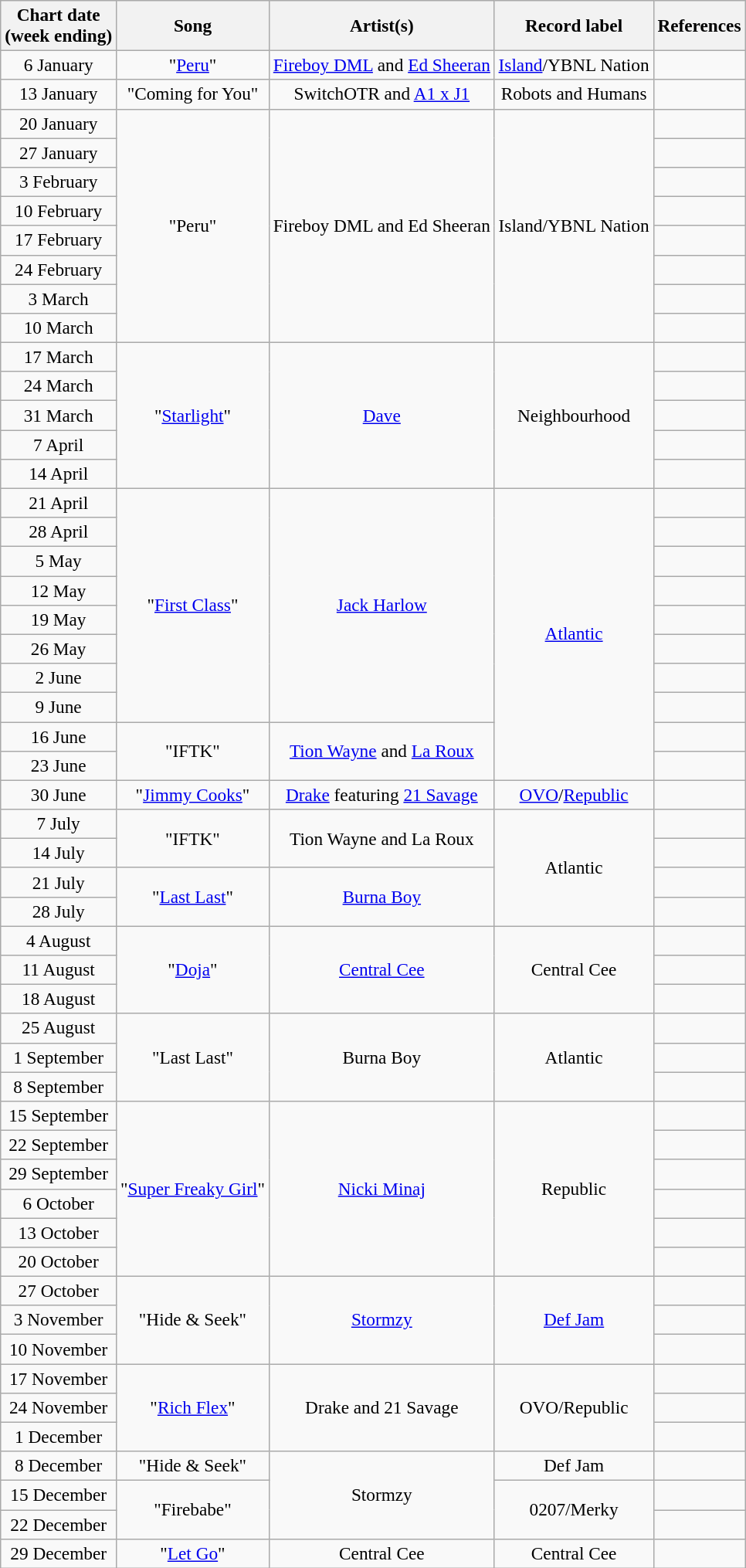<table class="wikitable" style="font-size:97%; text-align:center;">
<tr>
<th>Chart date<br>(week ending)</th>
<th>Song</th>
<th>Artist(s)</th>
<th>Record label</th>
<th>References</th>
</tr>
<tr>
<td>6 January</td>
<td>"<a href='#'>Peru</a>"</td>
<td><a href='#'>Fireboy DML</a> and <a href='#'>Ed Sheeran</a></td>
<td><a href='#'>Island</a>/YBNL Nation</td>
<td></td>
</tr>
<tr>
<td>13 January</td>
<td>"Coming for You"</td>
<td>SwitchOTR and <a href='#'>A1 x J1</a></td>
<td>Robots and Humans</td>
<td></td>
</tr>
<tr>
<td>20 January</td>
<td rowspan=8>"Peru"</td>
<td rowspan=8>Fireboy DML and Ed Sheeran</td>
<td rowspan=8>Island/YBNL Nation</td>
<td></td>
</tr>
<tr>
<td>27 January</td>
<td></td>
</tr>
<tr>
<td>3 February</td>
<td></td>
</tr>
<tr>
<td>10 February</td>
<td></td>
</tr>
<tr>
<td>17 February</td>
<td></td>
</tr>
<tr>
<td>24 February</td>
<td></td>
</tr>
<tr>
<td>3 March</td>
<td></td>
</tr>
<tr>
<td>10 March</td>
<td></td>
</tr>
<tr>
<td>17 March </td>
<td rowspan=5>"<a href='#'>Starlight</a>"</td>
<td rowspan=5><a href='#'>Dave</a></td>
<td rowspan=5>Neighbourhood</td>
<td></td>
</tr>
<tr>
<td>24 March </td>
<td></td>
</tr>
<tr>
<td>31 March </td>
<td></td>
</tr>
<tr>
<td>7 April </td>
<td></td>
</tr>
<tr>
<td>14 April</td>
<td></td>
</tr>
<tr>
<td>21 April</td>
<td rowspan=8>"<a href='#'>First Class</a>"</td>
<td rowspan=8><a href='#'>Jack Harlow</a></td>
<td rowspan=10><a href='#'>Atlantic</a></td>
<td></td>
</tr>
<tr>
<td>28 April</td>
<td></td>
</tr>
<tr>
<td>5 May</td>
<td></td>
</tr>
<tr>
<td>12 May</td>
<td></td>
</tr>
<tr>
<td>19 May</td>
<td></td>
</tr>
<tr>
<td>26 May</td>
<td></td>
</tr>
<tr>
<td>2 June</td>
<td></td>
</tr>
<tr>
<td>9 June</td>
<td></td>
</tr>
<tr>
<td>16 June</td>
<td rowspan=2>"IFTK"</td>
<td rowspan=2><a href='#'>Tion Wayne</a> and <a href='#'>La Roux</a></td>
<td></td>
</tr>
<tr>
<td>23 June</td>
<td></td>
</tr>
<tr>
<td>30 June</td>
<td>"<a href='#'>Jimmy Cooks</a>"</td>
<td><a href='#'>Drake</a> featuring <a href='#'>21 Savage</a></td>
<td><a href='#'>OVO</a>/<a href='#'>Republic</a></td>
<td></td>
</tr>
<tr>
<td>7 July</td>
<td rowspan=2>"IFTK"</td>
<td rowspan=2>Tion Wayne and La Roux</td>
<td rowspan=4>Atlantic</td>
<td></td>
</tr>
<tr>
<td>14 July</td>
<td></td>
</tr>
<tr>
<td>21 July </td>
<td rowspan=2>"<a href='#'>Last Last</a>"</td>
<td rowspan=2><a href='#'>Burna Boy</a></td>
<td></td>
</tr>
<tr>
<td>28 July</td>
<td></td>
</tr>
<tr>
<td>4 August</td>
<td rowspan=3>"<a href='#'>Doja</a>"</td>
<td rowspan=3><a href='#'>Central Cee</a></td>
<td rowspan=3>Central Cee</td>
<td></td>
</tr>
<tr>
<td>11 August</td>
<td></td>
</tr>
<tr>
<td>18 August</td>
<td></td>
</tr>
<tr>
<td>25 August</td>
<td rowspan=3>"Last Last"</td>
<td rowspan=3>Burna Boy</td>
<td rowspan=3>Atlantic</td>
<td></td>
</tr>
<tr>
<td>1 September</td>
<td></td>
</tr>
<tr>
<td>8 September</td>
<td></td>
</tr>
<tr>
<td>15 September</td>
<td rowspan=6>"<a href='#'>Super Freaky Girl</a>"</td>
<td rowspan=6><a href='#'>Nicki Minaj</a></td>
<td rowspan=6>Republic</td>
<td></td>
</tr>
<tr>
<td>22 September</td>
<td></td>
</tr>
<tr>
<td>29 September</td>
<td></td>
</tr>
<tr>
<td>6 October</td>
<td></td>
</tr>
<tr>
<td>13 October</td>
<td></td>
</tr>
<tr>
<td>20 October</td>
<td></td>
</tr>
<tr>
<td>27 October</td>
<td rowspan=3>"Hide & Seek"</td>
<td rowspan=3><a href='#'>Stormzy</a></td>
<td rowspan=3><a href='#'>Def Jam</a></td>
<td></td>
</tr>
<tr>
<td>3 November</td>
<td></td>
</tr>
<tr>
<td>10 November</td>
<td></td>
</tr>
<tr>
<td>17 November</td>
<td rowspan=3>"<a href='#'>Rich Flex</a>"</td>
<td rowspan=3>Drake and 21 Savage</td>
<td rowspan=3>OVO/Republic</td>
<td></td>
</tr>
<tr>
<td>24 November</td>
<td></td>
</tr>
<tr>
<td>1 December</td>
<td></td>
</tr>
<tr>
<td>8 December </td>
<td>"Hide & Seek"</td>
<td rowspan=3>Stormzy</td>
<td>Def Jam</td>
<td></td>
</tr>
<tr>
<td>15 December </td>
<td rowspan=2>"Firebabe"</td>
<td rowspan=2>0207/Merky</td>
<td></td>
</tr>
<tr>
<td>22 December </td>
<td></td>
</tr>
<tr>
<td>29 December</td>
<td>"<a href='#'>Let Go</a>"</td>
<td>Central Cee</td>
<td>Central Cee</td>
<td></td>
</tr>
</table>
